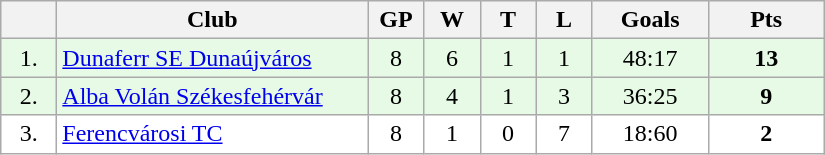<table class="wikitable">
<tr>
<th width="30"></th>
<th width="200">Club</th>
<th width="30">GP</th>
<th width="30">W</th>
<th width="30">T</th>
<th width="30">L</th>
<th width="70">Goals</th>
<th width="70">Pts</th>
</tr>
<tr bgcolor="#e6fae6" align="center">
<td>1.</td>
<td align="left"><a href='#'>Dunaferr SE Dunaújváros</a></td>
<td>8</td>
<td>6</td>
<td>1</td>
<td>1</td>
<td>48:17</td>
<td><strong>13</strong></td>
</tr>
<tr bgcolor="#e6fae6" align="center">
<td>2.</td>
<td align="left"><a href='#'>Alba Volán Székesfehérvár</a></td>
<td>8</td>
<td>4</td>
<td>1</td>
<td>3</td>
<td>36:25</td>
<td><strong>9</strong></td>
</tr>
<tr bgcolor="#FFFFFF" align="center">
<td>3.</td>
<td align="left"><a href='#'>Ferencvárosi TC</a></td>
<td>8</td>
<td>1</td>
<td>0</td>
<td>7</td>
<td>18:60</td>
<td><strong>2</strong></td>
</tr>
</table>
